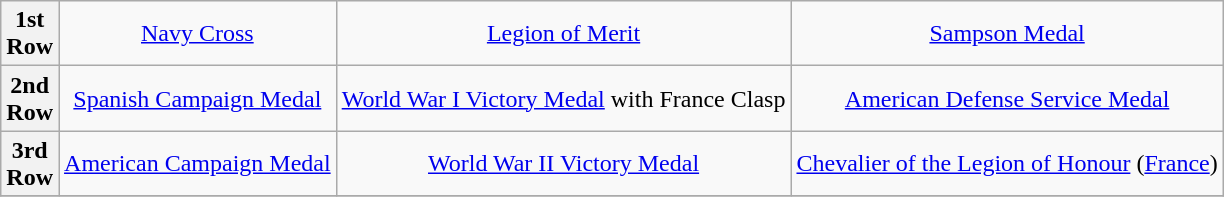<table class="wikitable" style="margin:1em auto; text-align:center;">
<tr>
<th>1st <br>Row</th>
<td colspan="4"><a href='#'>Navy Cross</a></td>
<td colspan="4"><a href='#'>Legion of Merit</a></td>
<td colspan="4"><a href='#'>Sampson Medal</a></td>
</tr>
<tr>
<th>2nd <br>Row</th>
<td colspan="4"><a href='#'>Spanish Campaign Medal</a></td>
<td colspan="4"><a href='#'>World War I Victory Medal</a> with France Clasp</td>
<td colspan="4"><a href='#'>American Defense Service Medal</a></td>
</tr>
<tr>
<th>3rd <br>Row</th>
<td colspan="4"><a href='#'>American Campaign Medal</a></td>
<td colspan="4"><a href='#'>World War II Victory Medal</a></td>
<td colspan="4"><a href='#'>Chevalier of the Legion of Honour</a> (<a href='#'>France</a>)</td>
</tr>
<tr>
</tr>
</table>
